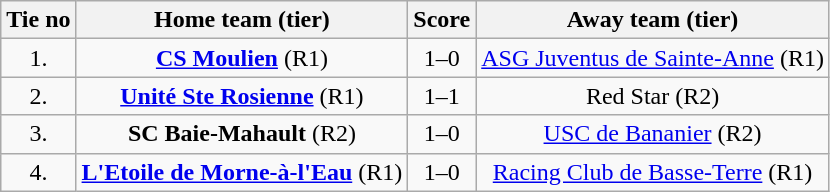<table class="wikitable" style="text-align: center">
<tr>
<th>Tie no</th>
<th>Home team (tier)</th>
<th>Score</th>
<th>Away team (tier)</th>
</tr>
<tr>
<td>1.</td>
<td> <strong><a href='#'>CS Moulien</a></strong> (R1)</td>
<td>1–0 </td>
<td><a href='#'>ASG Juventus de Sainte-Anne</a> (R1) </td>
</tr>
<tr>
<td>2.</td>
<td> <strong><a href='#'>Unité Ste Rosienne</a></strong> (R1)</td>
<td>1–1 </td>
<td>Red Star (R2) </td>
</tr>
<tr>
<td>3.</td>
<td> <strong>SC Baie-Mahault</strong> (R2)</td>
<td>1–0</td>
<td><a href='#'>USC de Bananier</a> (R2) </td>
</tr>
<tr>
<td>4.</td>
<td> <strong><a href='#'>L'Etoile de Morne-à-l'Eau</a></strong> (R1)</td>
<td>1–0</td>
<td><a href='#'>Racing Club de Basse-Terre</a> (R1) </td>
</tr>
</table>
